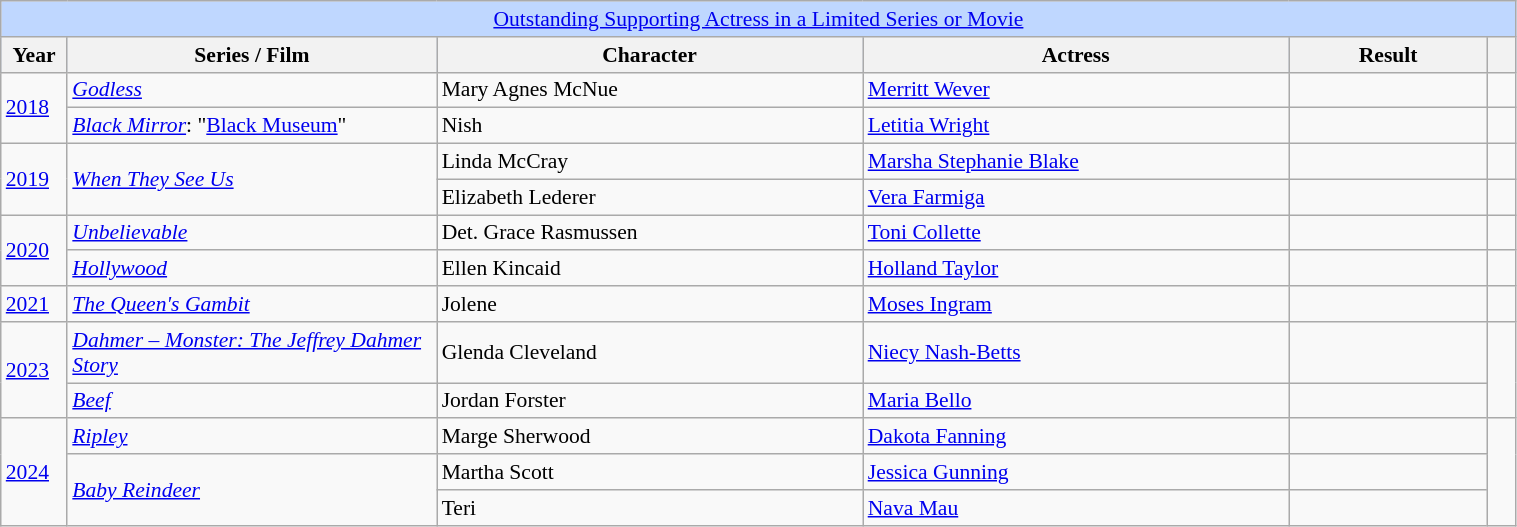<table class="wikitable plainrowheaders" style="font-size: 90%" width=80%>
<tr ---- bgcolor="#bfd7ff">
<td colspan=6 align=center><a href='#'>Outstanding Supporting Actress in a Limited Series or Movie</a></td>
</tr>
<tr ---- bgcolor="#bfd7ff">
<th scope="col" style="width:1%;">Year</th>
<th scope="col" style="width:13%;">Series / Film</th>
<th scope="col" style="width:15%;">Character</th>
<th scope="col" style="width:15%;">Actress</th>
<th scope="col" style="width:7%;">Result</th>
<th scope="col" style="width:1%;"></th>
</tr>
<tr>
<td rowspan="2"><a href='#'>2018</a></td>
<td><em><a href='#'>Godless</a></em></td>
<td>Mary Agnes McNue</td>
<td><a href='#'>Merritt Wever</a></td>
<td></td>
<td></td>
</tr>
<tr>
<td><em><a href='#'>Black Mirror</a></em>: "<a href='#'>Black Museum</a>"</td>
<td>Nish</td>
<td><a href='#'>Letitia Wright</a></td>
<td></td>
<td></td>
</tr>
<tr>
<td rowspan="2"><a href='#'>2019</a></td>
<td rowspan="2"><em><a href='#'>When They See Us</a></em></td>
<td>Linda McCray</td>
<td><a href='#'>Marsha Stephanie Blake</a></td>
<td></td>
<td></td>
</tr>
<tr>
<td>Elizabeth Lederer</td>
<td><a href='#'>Vera Farmiga</a></td>
<td></td>
<td></td>
</tr>
<tr>
<td rowspan="2"><a href='#'>2020</a></td>
<td><em><a href='#'>Unbelievable</a></em></td>
<td>Det. Grace Rasmussen</td>
<td><a href='#'>Toni Collette</a></td>
<td></td>
<td></td>
</tr>
<tr>
<td><em><a href='#'>Hollywood</a></em></td>
<td>Ellen Kincaid</td>
<td><a href='#'>Holland Taylor</a></td>
<td></td>
<td></td>
</tr>
<tr>
<td><a href='#'>2021</a></td>
<td><em><a href='#'>The Queen's Gambit</a></em></td>
<td>Jolene</td>
<td><a href='#'>Moses Ingram</a></td>
<td></td>
<td></td>
</tr>
<tr>
<td rowspan="2"><a href='#'>2023</a></td>
<td><em><a href='#'>Dahmer – Monster: The Jeffrey Dahmer Story</a></em></td>
<td>Glenda Cleveland</td>
<td><a href='#'>Niecy Nash-Betts</a></td>
<td></td>
<td rowspan="2"></td>
</tr>
<tr>
<td><em><a href='#'>Beef</a></em></td>
<td>Jordan Forster</td>
<td><a href='#'>Maria Bello</a></td>
<td></td>
</tr>
<tr>
<td rowspan="3"><a href='#'>2024</a></td>
<td><em><a href='#'>Ripley</a></em></td>
<td>Marge Sherwood</td>
<td><a href='#'>Dakota Fanning</a></td>
<td></td>
<td rowspan="3"></td>
</tr>
<tr>
<td rowspan="2"><em><a href='#'>Baby Reindeer</a></em></td>
<td>Martha Scott</td>
<td><a href='#'>Jessica Gunning</a></td>
<td></td>
</tr>
<tr>
<td>Teri</td>
<td><a href='#'>Nava Mau</a></td>
<td></td>
</tr>
</table>
